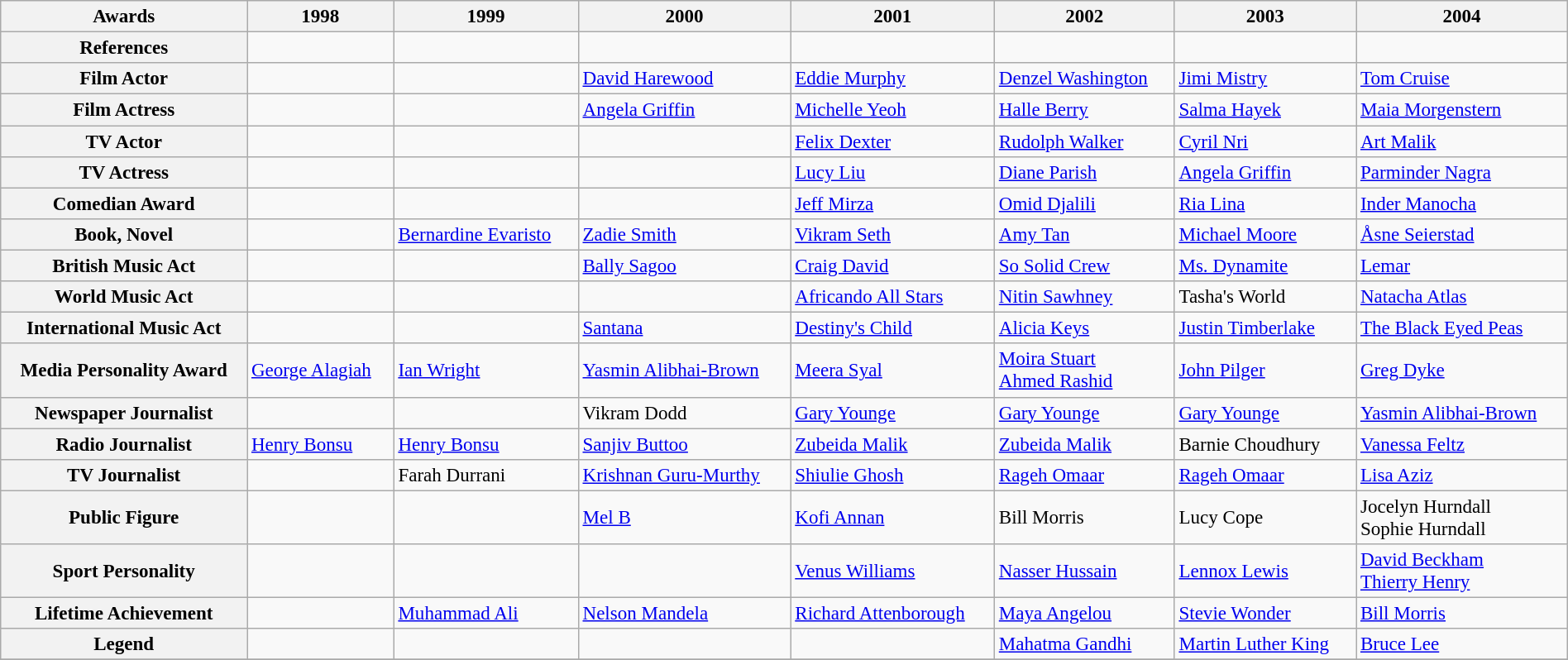<table class="wikitable" style="font-size:96%;" width="100%">
<tr>
<th>Awards</th>
<th>1998</th>
<th>1999</th>
<th>2000</th>
<th>2001</th>
<th>2002</th>
<th>2003</th>
<th>2004</th>
</tr>
<tr>
<th>References</th>
<td style="text-align:center;"></td>
<td style="text-align:center;"></td>
<td style="text-align:center;"></td>
<td style="text-align:center;"></td>
<td style="text-align:center;"></td>
<td style="text-align:center;"></td>
<td style="text-align:center;"></td>
</tr>
<tr>
<th>Film Actor</th>
<td></td>
<td></td>
<td><a href='#'>David Harewood</a></td>
<td><a href='#'>Eddie Murphy</a></td>
<td><a href='#'>Denzel Washington</a></td>
<td><a href='#'>Jimi Mistry</a></td>
<td><a href='#'>Tom Cruise</a></td>
</tr>
<tr>
<th>Film Actress</th>
<td></td>
<td></td>
<td><a href='#'>Angela Griffin</a></td>
<td><a href='#'>Michelle Yeoh</a></td>
<td><a href='#'>Halle Berry</a></td>
<td><a href='#'>Salma Hayek</a></td>
<td><a href='#'>Maia Morgenstern</a></td>
</tr>
<tr>
<th>TV Actor</th>
<td></td>
<td></td>
<td></td>
<td><a href='#'>Felix Dexter</a></td>
<td><a href='#'>Rudolph Walker</a></td>
<td><a href='#'>Cyril Nri</a></td>
<td><a href='#'>Art Malik</a></td>
</tr>
<tr>
<th>TV Actress</th>
<td></td>
<td></td>
<td></td>
<td><a href='#'>Lucy Liu</a></td>
<td><a href='#'>Diane Parish</a></td>
<td><a href='#'>Angela Griffin</a></td>
<td><a href='#'>Parminder Nagra</a></td>
</tr>
<tr>
<th>Comedian Award</th>
<td></td>
<td></td>
<td></td>
<td><a href='#'>Jeff Mirza</a></td>
<td><a href='#'>Omid Djalili</a></td>
<td><a href='#'>Ria Lina</a></td>
<td><a href='#'>Inder Manocha</a></td>
</tr>
<tr>
<th>Book, Novel</th>
<td></td>
<td><a href='#'>Bernardine Evaristo</a></td>
<td><a href='#'>Zadie Smith</a></td>
<td><a href='#'>Vikram Seth</a></td>
<td><a href='#'>Amy Tan</a></td>
<td><a href='#'>Michael Moore</a></td>
<td><a href='#'>Åsne Seierstad</a></td>
</tr>
<tr>
<th>British Music Act</th>
<td></td>
<td></td>
<td><a href='#'>Bally Sagoo</a></td>
<td><a href='#'>Craig David</a></td>
<td><a href='#'>So Solid Crew</a></td>
<td><a href='#'>Ms. Dynamite</a></td>
<td><a href='#'>Lemar</a></td>
</tr>
<tr>
<th>World Music Act</th>
<td></td>
<td></td>
<td></td>
<td><a href='#'>Africando All Stars</a></td>
<td><a href='#'>Nitin Sawhney</a></td>
<td>Tasha's World</td>
<td><a href='#'>Natacha Atlas</a></td>
</tr>
<tr>
<th>International Music Act</th>
<td></td>
<td></td>
<td><a href='#'>Santana</a></td>
<td><a href='#'>Destiny's Child</a></td>
<td><a href='#'>Alicia Keys</a></td>
<td><a href='#'>Justin Timberlake</a></td>
<td><a href='#'>The Black Eyed Peas</a></td>
</tr>
<tr>
<th>Media Personality Award</th>
<td><a href='#'>George Alagiah</a></td>
<td><a href='#'>Ian Wright</a></td>
<td><a href='#'>Yasmin Alibhai-Brown</a></td>
<td><a href='#'>Meera Syal</a></td>
<td><a href='#'>Moira Stuart</a><br><a href='#'>Ahmed Rashid</a></td>
<td><a href='#'>John Pilger</a></td>
<td><a href='#'>Greg Dyke</a></td>
</tr>
<tr>
<th>Newspaper Journalist</th>
<td></td>
<td></td>
<td>Vikram Dodd</td>
<td><a href='#'>Gary Younge</a></td>
<td><a href='#'>Gary Younge</a></td>
<td><a href='#'>Gary Younge</a></td>
<td><a href='#'>Yasmin Alibhai-Brown</a></td>
</tr>
<tr>
<th>Radio Journalist</th>
<td><a href='#'>Henry Bonsu</a></td>
<td><a href='#'>Henry Bonsu</a></td>
<td><a href='#'>Sanjiv Buttoo</a></td>
<td><a href='#'>Zubeida Malik</a></td>
<td><a href='#'>Zubeida Malik</a></td>
<td>Barnie Choudhury</td>
<td><a href='#'>Vanessa Feltz</a></td>
</tr>
<tr>
<th>TV Journalist</th>
<td></td>
<td>Farah Durrani</td>
<td><a href='#'>Krishnan Guru-Murthy</a></td>
<td><a href='#'>Shiulie Ghosh</a></td>
<td><a href='#'>Rageh Omaar</a></td>
<td><a href='#'>Rageh Omaar</a></td>
<td><a href='#'>Lisa Aziz</a></td>
</tr>
<tr>
<th>Public Figure</th>
<td></td>
<td></td>
<td><a href='#'>Mel B</a></td>
<td><a href='#'>Kofi Annan</a></td>
<td>Bill Morris</td>
<td>Lucy Cope</td>
<td>Jocelyn Hurndall<br>Sophie Hurndall</td>
</tr>
<tr>
<th>Sport Personality</th>
<td></td>
<td></td>
<td></td>
<td><a href='#'>Venus Williams</a></td>
<td><a href='#'>Nasser Hussain</a></td>
<td><a href='#'>Lennox Lewis</a></td>
<td><a href='#'>David Beckham</a><br><a href='#'>Thierry Henry</a></td>
</tr>
<tr>
<th>Lifetime Achievement</th>
<td></td>
<td><a href='#'>Muhammad Ali</a></td>
<td><a href='#'>Nelson Mandela</a></td>
<td><a href='#'>Richard Attenborough</a></td>
<td><a href='#'>Maya Angelou</a></td>
<td><a href='#'>Stevie Wonder</a></td>
<td><a href='#'>Bill Morris</a></td>
</tr>
<tr>
<th>Legend</th>
<td></td>
<td></td>
<td></td>
<td></td>
<td><a href='#'>Mahatma Gandhi</a></td>
<td><a href='#'>Martin Luther King</a></td>
<td><a href='#'>Bruce Lee</a></td>
</tr>
<tr>
</tr>
</table>
